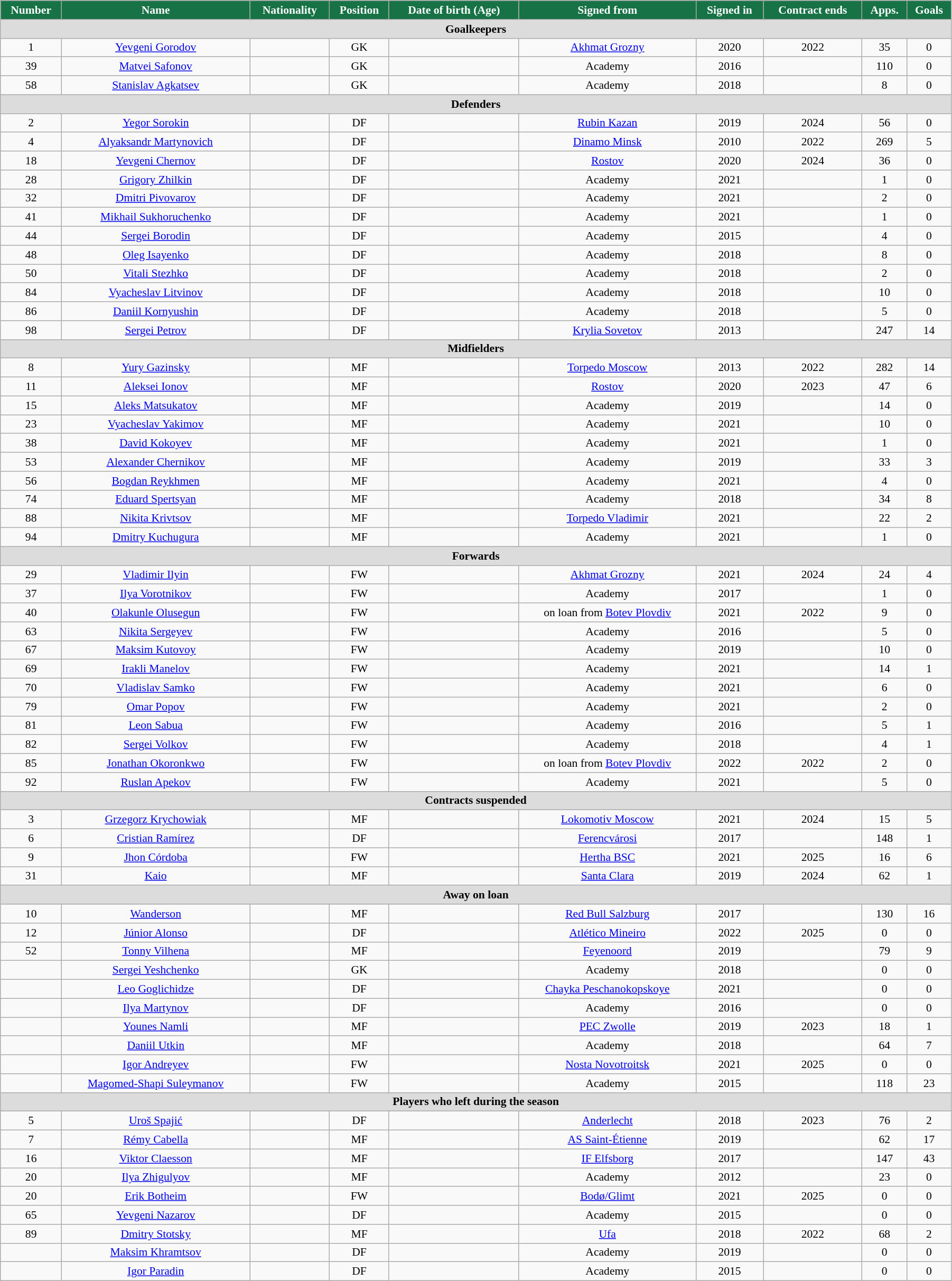<table class="wikitable"  style="text-align:center; font-size:90%; width:95%;">
<tr>
<th style="background:#177245; color:#FFFFFF; text-align:center;">Number</th>
<th style="background:#177245; color:#FFFFFF; text-align:center;">Name</th>
<th style="background:#177245; color:#FFFFFF; text-align:center;">Nationality</th>
<th style="background:#177245; color:#FFFFFF; text-align:center;">Position</th>
<th style="background:#177245; color:#FFFFFF; text-align:center;">Date of birth (Age)</th>
<th style="background:#177245; color:#FFFFFF; text-align:center;">Signed from</th>
<th style="background:#177245; color:#FFFFFF; text-align:center;">Signed in</th>
<th style="background:#177245; color:#FFFFFF; text-align:center;">Contract ends</th>
<th style="background:#177245; color:#FFFFFF; text-align:center;">Apps.</th>
<th style="background:#177245; color:#FFFFFF; text-align:center;">Goals</th>
</tr>
<tr>
<th colspan="11"  style="background:#dcdcdc; text-align:center;">Goalkeepers</th>
</tr>
<tr>
<td>1</td>
<td><a href='#'>Yevgeni Gorodov</a></td>
<td></td>
<td>GK</td>
<td></td>
<td><a href='#'>Akhmat Grozny</a></td>
<td>2020</td>
<td>2022</td>
<td>35</td>
<td>0</td>
</tr>
<tr>
<td>39</td>
<td><a href='#'>Matvei Safonov</a></td>
<td></td>
<td>GK</td>
<td></td>
<td>Academy</td>
<td>2016</td>
<td></td>
<td>110</td>
<td>0</td>
</tr>
<tr>
<td>58</td>
<td><a href='#'>Stanislav Agkatsev</a></td>
<td></td>
<td>GK</td>
<td></td>
<td>Academy</td>
<td>2018</td>
<td></td>
<td>8</td>
<td>0</td>
</tr>
<tr>
<th colspan="11"  style="background:#dcdcdc; text-align:center;">Defenders</th>
</tr>
<tr>
<td>2</td>
<td><a href='#'>Yegor Sorokin</a></td>
<td></td>
<td>DF</td>
<td></td>
<td><a href='#'>Rubin Kazan</a></td>
<td>2019</td>
<td>2024</td>
<td>56</td>
<td>0</td>
</tr>
<tr>
<td>4</td>
<td><a href='#'>Alyaksandr Martynovich</a></td>
<td></td>
<td>DF</td>
<td></td>
<td><a href='#'>Dinamo Minsk</a></td>
<td>2010</td>
<td>2022</td>
<td>269</td>
<td>5</td>
</tr>
<tr>
<td>18</td>
<td><a href='#'>Yevgeni Chernov</a></td>
<td></td>
<td>DF</td>
<td></td>
<td><a href='#'>Rostov</a></td>
<td>2020</td>
<td>2024</td>
<td>36</td>
<td>0</td>
</tr>
<tr>
<td>28</td>
<td><a href='#'>Grigory Zhilkin</a></td>
<td></td>
<td>DF</td>
<td></td>
<td>Academy</td>
<td>2021</td>
<td></td>
<td>1</td>
<td>0</td>
</tr>
<tr>
<td>32</td>
<td><a href='#'>Dmitri Pivovarov</a></td>
<td></td>
<td>DF</td>
<td></td>
<td>Academy</td>
<td>2021</td>
<td></td>
<td>2</td>
<td>0</td>
</tr>
<tr>
<td>41</td>
<td><a href='#'>Mikhail Sukhoruchenko</a></td>
<td></td>
<td>DF</td>
<td></td>
<td>Academy</td>
<td>2021</td>
<td></td>
<td>1</td>
<td>0</td>
</tr>
<tr>
<td>44</td>
<td><a href='#'>Sergei Borodin</a></td>
<td></td>
<td>DF</td>
<td></td>
<td>Academy</td>
<td>2015</td>
<td></td>
<td>4</td>
<td>0</td>
</tr>
<tr>
<td>48</td>
<td><a href='#'>Oleg Isayenko</a></td>
<td></td>
<td>DF</td>
<td></td>
<td>Academy</td>
<td>2018</td>
<td></td>
<td>8</td>
<td>0</td>
</tr>
<tr>
<td>50</td>
<td><a href='#'>Vitali Stezhko</a></td>
<td></td>
<td>DF</td>
<td></td>
<td>Academy</td>
<td>2018</td>
<td></td>
<td>2</td>
<td>0</td>
</tr>
<tr>
<td>84</td>
<td><a href='#'>Vyacheslav Litvinov</a></td>
<td></td>
<td>DF</td>
<td></td>
<td>Academy</td>
<td>2018</td>
<td></td>
<td>10</td>
<td>0</td>
</tr>
<tr>
<td>86</td>
<td><a href='#'>Daniil Kornyushin</a></td>
<td></td>
<td>DF</td>
<td></td>
<td>Academy</td>
<td>2018</td>
<td></td>
<td>5</td>
<td>0</td>
</tr>
<tr>
<td>98</td>
<td><a href='#'>Sergei Petrov</a></td>
<td></td>
<td>DF</td>
<td></td>
<td><a href='#'>Krylia Sovetov</a></td>
<td>2013</td>
<td></td>
<td>247</td>
<td>14</td>
</tr>
<tr>
<th colspan="11"  style="background:#dcdcdc; text-align:center;">Midfielders</th>
</tr>
<tr>
<td>8</td>
<td><a href='#'>Yury Gazinsky</a></td>
<td></td>
<td>MF</td>
<td></td>
<td><a href='#'>Torpedo Moscow</a></td>
<td>2013</td>
<td>2022</td>
<td>282</td>
<td>14</td>
</tr>
<tr>
<td>11</td>
<td><a href='#'>Aleksei Ionov</a></td>
<td></td>
<td>MF</td>
<td></td>
<td><a href='#'>Rostov</a></td>
<td>2020</td>
<td>2023</td>
<td>47</td>
<td>6</td>
</tr>
<tr>
<td>15</td>
<td><a href='#'>Aleks Matsukatov</a></td>
<td></td>
<td>MF</td>
<td></td>
<td>Academy</td>
<td>2019</td>
<td></td>
<td>14</td>
<td>0</td>
</tr>
<tr>
<td>23</td>
<td><a href='#'>Vyacheslav Yakimov</a></td>
<td></td>
<td>MF</td>
<td></td>
<td>Academy</td>
<td>2021</td>
<td></td>
<td>10</td>
<td>0</td>
</tr>
<tr>
<td>38</td>
<td><a href='#'>David Kokoyev</a></td>
<td></td>
<td>MF</td>
<td></td>
<td>Academy</td>
<td>2021</td>
<td></td>
<td>1</td>
<td>0</td>
</tr>
<tr>
<td>53</td>
<td><a href='#'>Alexander Chernikov</a></td>
<td></td>
<td>MF</td>
<td></td>
<td>Academy</td>
<td>2019</td>
<td></td>
<td>33</td>
<td>3</td>
</tr>
<tr>
<td>56</td>
<td><a href='#'>Bogdan Reykhmen</a></td>
<td></td>
<td>MF</td>
<td></td>
<td>Academy</td>
<td>2021</td>
<td></td>
<td>4</td>
<td>0</td>
</tr>
<tr>
<td>74</td>
<td><a href='#'>Eduard Spertsyan</a></td>
<td></td>
<td>MF</td>
<td></td>
<td>Academy</td>
<td>2018</td>
<td></td>
<td>34</td>
<td>8</td>
</tr>
<tr>
<td>88</td>
<td><a href='#'>Nikita Krivtsov</a></td>
<td></td>
<td>MF</td>
<td></td>
<td><a href='#'>Torpedo Vladimir</a></td>
<td>2021</td>
<td></td>
<td>22</td>
<td>2</td>
</tr>
<tr>
<td>94</td>
<td><a href='#'>Dmitry Kuchugura</a></td>
<td></td>
<td>MF</td>
<td></td>
<td>Academy</td>
<td>2021</td>
<td></td>
<td>1</td>
<td>0</td>
</tr>
<tr>
<th colspan="11"  style="background:#dcdcdc; text-align:center;">Forwards</th>
</tr>
<tr>
<td>29</td>
<td><a href='#'>Vladimir Ilyin</a></td>
<td></td>
<td>FW</td>
<td></td>
<td><a href='#'>Akhmat Grozny</a></td>
<td>2021</td>
<td>2024</td>
<td>24</td>
<td>4</td>
</tr>
<tr>
<td>37</td>
<td><a href='#'>Ilya Vorotnikov</a></td>
<td></td>
<td>FW</td>
<td></td>
<td>Academy</td>
<td>2017</td>
<td></td>
<td>1</td>
<td>0</td>
</tr>
<tr>
<td>40</td>
<td><a href='#'>Olakunle Olusegun</a></td>
<td></td>
<td>FW</td>
<td></td>
<td>on loan from <a href='#'>Botev Plovdiv</a></td>
<td>2021</td>
<td>2022</td>
<td>9</td>
<td>0</td>
</tr>
<tr>
<td>63</td>
<td><a href='#'>Nikita Sergeyev</a></td>
<td></td>
<td>FW</td>
<td></td>
<td>Academy</td>
<td>2016</td>
<td></td>
<td>5</td>
<td>0</td>
</tr>
<tr>
<td>67</td>
<td><a href='#'>Maksim Kutovoy</a></td>
<td></td>
<td>FW</td>
<td></td>
<td>Academy</td>
<td>2019</td>
<td></td>
<td>10</td>
<td>0</td>
</tr>
<tr>
<td>69</td>
<td><a href='#'>Irakli Manelov</a></td>
<td></td>
<td>FW</td>
<td></td>
<td>Academy</td>
<td>2021</td>
<td></td>
<td>14</td>
<td>1</td>
</tr>
<tr>
<td>70</td>
<td><a href='#'>Vladislav Samko</a></td>
<td></td>
<td>FW</td>
<td></td>
<td>Academy</td>
<td>2021</td>
<td></td>
<td>6</td>
<td>0</td>
</tr>
<tr>
<td>79</td>
<td><a href='#'>Omar Popov</a></td>
<td></td>
<td>FW</td>
<td></td>
<td>Academy</td>
<td>2021</td>
<td></td>
<td>2</td>
<td>0</td>
</tr>
<tr>
<td>81</td>
<td><a href='#'>Leon Sabua</a></td>
<td></td>
<td>FW</td>
<td></td>
<td>Academy</td>
<td>2016</td>
<td></td>
<td>5</td>
<td>1</td>
</tr>
<tr>
<td>82</td>
<td><a href='#'>Sergei Volkov</a></td>
<td></td>
<td>FW</td>
<td></td>
<td>Academy</td>
<td>2018</td>
<td></td>
<td>4</td>
<td>1</td>
</tr>
<tr>
<td>85</td>
<td><a href='#'>Jonathan Okoronkwo</a></td>
<td></td>
<td>FW</td>
<td></td>
<td>on loan from <a href='#'>Botev Plovdiv</a></td>
<td>2022</td>
<td>2022</td>
<td>2</td>
<td>0</td>
</tr>
<tr>
<td>92</td>
<td><a href='#'>Ruslan Apekov</a></td>
<td></td>
<td>FW</td>
<td></td>
<td>Academy</td>
<td>2021</td>
<td></td>
<td>5</td>
<td>0</td>
</tr>
<tr>
<th colspan="11"  style="background:#dcdcdc; text-align:center;">Contracts suspended</th>
</tr>
<tr>
<td>3</td>
<td><a href='#'>Grzegorz Krychowiak</a></td>
<td></td>
<td>MF</td>
<td></td>
<td><a href='#'>Lokomotiv Moscow</a></td>
<td>2021</td>
<td>2024</td>
<td>15</td>
<td>5</td>
</tr>
<tr>
<td>6</td>
<td><a href='#'>Cristian Ramírez</a></td>
<td></td>
<td>DF</td>
<td></td>
<td><a href='#'>Ferencvárosi</a></td>
<td>2017</td>
<td></td>
<td>148</td>
<td>1</td>
</tr>
<tr>
<td>9</td>
<td><a href='#'>Jhon Córdoba</a></td>
<td></td>
<td>FW</td>
<td></td>
<td><a href='#'>Hertha BSC</a></td>
<td>2021</td>
<td>2025</td>
<td>16</td>
<td>6</td>
</tr>
<tr>
<td>31</td>
<td><a href='#'>Kaio</a></td>
<td></td>
<td>MF</td>
<td></td>
<td><a href='#'>Santa Clara</a></td>
<td>2019</td>
<td>2024</td>
<td>62</td>
<td>1</td>
</tr>
<tr>
<th colspan="11"  style="background:#dcdcdc; text-align:center;">Away on loan</th>
</tr>
<tr>
<td>10</td>
<td><a href='#'>Wanderson</a></td>
<td></td>
<td>MF</td>
<td></td>
<td><a href='#'>Red Bull Salzburg</a></td>
<td>2017</td>
<td></td>
<td>130</td>
<td>16</td>
</tr>
<tr>
<td>12</td>
<td><a href='#'>Júnior Alonso</a></td>
<td></td>
<td>DF</td>
<td></td>
<td><a href='#'>Atlético Mineiro</a></td>
<td>2022</td>
<td>2025</td>
<td>0</td>
<td>0</td>
</tr>
<tr>
<td>52</td>
<td><a href='#'>Tonny Vilhena</a></td>
<td></td>
<td>MF</td>
<td></td>
<td><a href='#'>Feyenoord</a></td>
<td>2019</td>
<td></td>
<td>79</td>
<td>9</td>
</tr>
<tr>
<td></td>
<td><a href='#'>Sergei Yeshchenko</a></td>
<td></td>
<td>GK</td>
<td></td>
<td>Academy</td>
<td>2018</td>
<td></td>
<td>0</td>
<td>0</td>
</tr>
<tr>
<td></td>
<td><a href='#'>Leo Goglichidze</a></td>
<td></td>
<td>DF</td>
<td></td>
<td><a href='#'>Chayka Peschanokopskoye</a></td>
<td>2021</td>
<td></td>
<td>0</td>
<td>0</td>
</tr>
<tr>
<td></td>
<td><a href='#'>Ilya Martynov</a></td>
<td></td>
<td>DF</td>
<td></td>
<td>Academy</td>
<td>2016</td>
<td></td>
<td>0</td>
<td>0</td>
</tr>
<tr>
<td></td>
<td><a href='#'>Younes Namli</a></td>
<td></td>
<td>MF</td>
<td></td>
<td><a href='#'>PEC Zwolle</a></td>
<td>2019</td>
<td>2023</td>
<td>18</td>
<td>1</td>
</tr>
<tr>
<td></td>
<td><a href='#'>Daniil Utkin</a></td>
<td></td>
<td>MF</td>
<td></td>
<td>Academy</td>
<td>2018</td>
<td></td>
<td>64</td>
<td>7</td>
</tr>
<tr>
<td></td>
<td><a href='#'>Igor Andreyev</a></td>
<td></td>
<td>FW</td>
<td></td>
<td><a href='#'>Nosta Novotroitsk</a></td>
<td>2021</td>
<td>2025</td>
<td>0</td>
<td>0</td>
</tr>
<tr>
<td></td>
<td><a href='#'>Magomed-Shapi Suleymanov</a></td>
<td></td>
<td>FW</td>
<td></td>
<td>Academy</td>
<td>2015</td>
<td></td>
<td>118</td>
<td>23</td>
</tr>
<tr>
<th colspan="11"  style="background:#dcdcdc; text-align:center;">Players who left during the season</th>
</tr>
<tr>
<td>5</td>
<td><a href='#'>Uroš Spajić</a></td>
<td></td>
<td>DF</td>
<td></td>
<td><a href='#'>Anderlecht</a></td>
<td>2018</td>
<td>2023</td>
<td>76</td>
<td>2</td>
</tr>
<tr>
<td>7</td>
<td><a href='#'>Rémy Cabella</a></td>
<td></td>
<td>MF</td>
<td></td>
<td><a href='#'>AS Saint-Étienne</a></td>
<td>2019</td>
<td></td>
<td>62</td>
<td>17</td>
</tr>
<tr>
<td>16</td>
<td><a href='#'>Viktor Claesson</a></td>
<td></td>
<td>MF</td>
<td></td>
<td><a href='#'>IF Elfsborg</a></td>
<td>2017</td>
<td></td>
<td>147</td>
<td>43</td>
</tr>
<tr>
<td>20</td>
<td><a href='#'>Ilya Zhigulyov</a></td>
<td></td>
<td>MF</td>
<td></td>
<td>Academy</td>
<td>2012</td>
<td></td>
<td>23</td>
<td>0</td>
</tr>
<tr>
<td>20</td>
<td><a href='#'>Erik Botheim</a></td>
<td></td>
<td>FW</td>
<td></td>
<td><a href='#'>Bodø/Glimt</a></td>
<td>2021</td>
<td>2025</td>
<td>0</td>
<td>0</td>
</tr>
<tr>
<td>65</td>
<td><a href='#'>Yevgeni Nazarov</a></td>
<td></td>
<td>DF</td>
<td></td>
<td>Academy</td>
<td>2015</td>
<td></td>
<td>0</td>
<td>0</td>
</tr>
<tr>
<td>89</td>
<td><a href='#'>Dmitry Stotsky</a></td>
<td></td>
<td>MF</td>
<td></td>
<td><a href='#'>Ufa</a></td>
<td>2018</td>
<td>2022</td>
<td>68</td>
<td>2</td>
</tr>
<tr>
<td></td>
<td><a href='#'>Maksim Khramtsov</a></td>
<td></td>
<td>DF</td>
<td></td>
<td>Academy</td>
<td>2019</td>
<td></td>
<td>0</td>
<td>0</td>
</tr>
<tr>
<td></td>
<td><a href='#'>Igor Paradin</a></td>
<td></td>
<td>DF</td>
<td></td>
<td>Academy</td>
<td>2015</td>
<td></td>
<td>0</td>
<td>0</td>
</tr>
</table>
